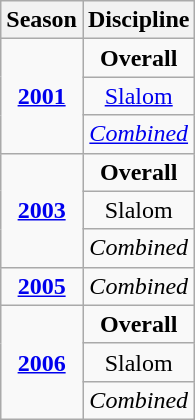<table class=wikitable style="text-align:center">
<tr>
<th>Season</th>
<th>Discipline</th>
</tr>
<tr>
<td rowspan=3><strong><a href='#'>2001</a></strong></td>
<td><strong>Overall</strong></td>
</tr>
<tr>
<td><a href='#'>Slalom</a></td>
</tr>
<tr>
<td><em><a href='#'>Combined</a></em></td>
</tr>
<tr>
<td rowspan=3><strong><a href='#'>2003</a></strong></td>
<td><strong>Overall</strong></td>
</tr>
<tr>
<td>Slalom</td>
</tr>
<tr>
<td><em>Combined</em></td>
</tr>
<tr>
<td><strong><a href='#'>2005</a></strong></td>
<td><em>Combined</em></td>
</tr>
<tr>
<td rowspan=3><strong><a href='#'>2006</a></strong></td>
<td><strong>Overall</strong></td>
</tr>
<tr>
<td>Slalom</td>
</tr>
<tr>
<td><em>Combined</em></td>
</tr>
</table>
